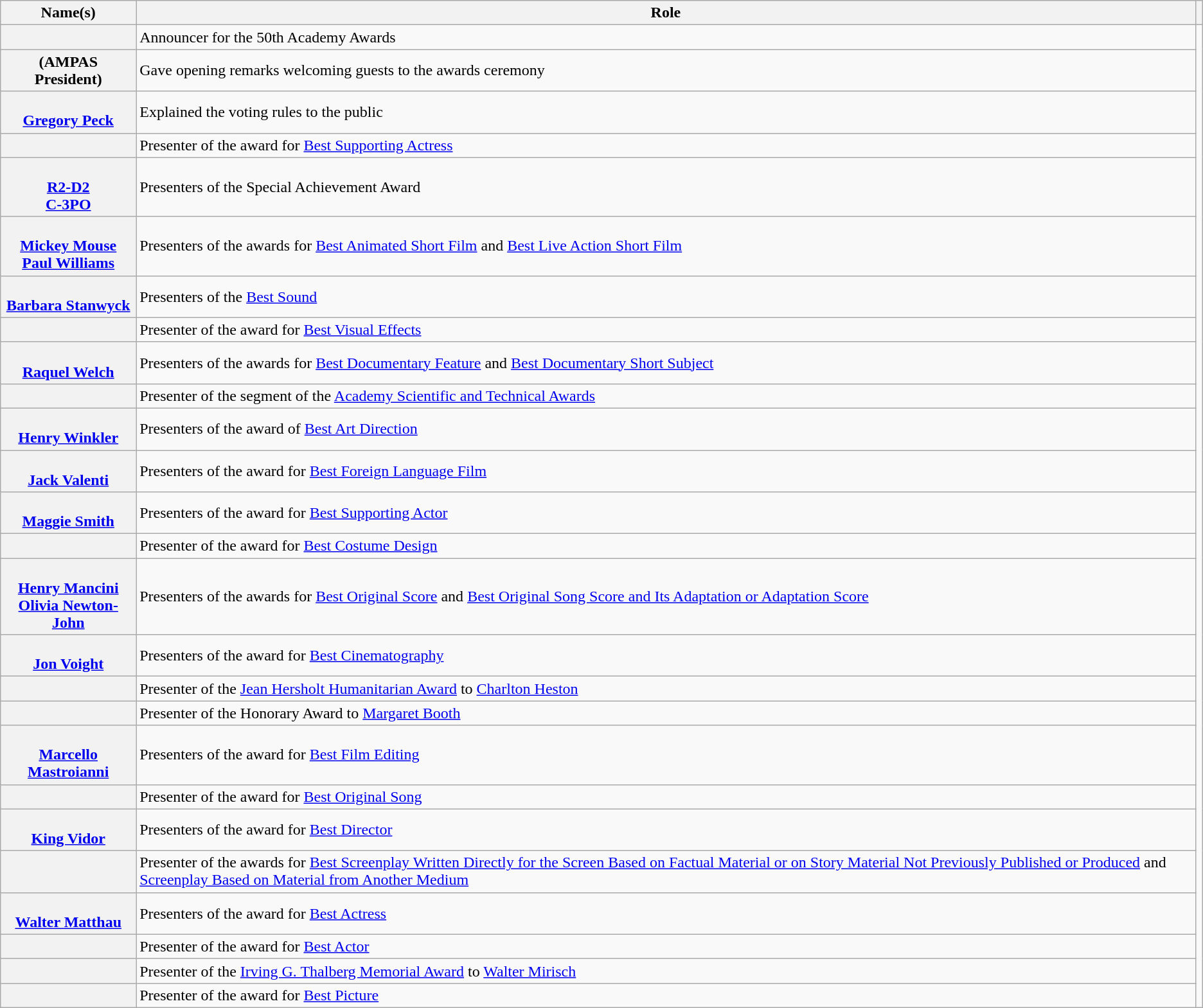<table class="wikitable plainrowheaders sortable">
<tr>
<th scope="col">Name(s)</th>
<th scope="col" class="unsortable">Role</th>
<th scope="col" class="unsortable"></th>
</tr>
<tr>
<th scope="row"></th>
<td>Announcer for the 50th Academy Awards</td>
<td rowspan="26"></td>
</tr>
<tr>
<th scope="row"> (AMPAS President)</th>
<td>Gave opening remarks welcoming guests to the awards ceremony</td>
</tr>
<tr>
<th scope="row"><br><a href='#'>Gregory Peck</a></th>
<td>Explained the voting rules to the public</td>
</tr>
<tr>
<th scope="row"></th>
<td>Presenter of the award for <a href='#'>Best Supporting Actress</a></td>
</tr>
<tr>
<th scope="row"><br><a href='#'>R2-D2</a><br><a href='#'>C-3PO</a></th>
<td>Presenters of the Special Achievement Award</td>
</tr>
<tr>
<th scope="row"><br><a href='#'>Mickey Mouse</a><br><a href='#'>Paul Williams</a></th>
<td>Presenters of the awards for <a href='#'>Best Animated Short Film</a> and <a href='#'>Best Live Action Short Film</a></td>
</tr>
<tr>
<th scope="row"><br><a href='#'>Barbara Stanwyck</a></th>
<td>Presenters of the <a href='#'>Best Sound</a></td>
</tr>
<tr>
<th scope="row"></th>
<td>Presenter of the award for <a href='#'>Best Visual Effects</a></td>
</tr>
<tr>
<th scope="row"><br><a href='#'>Raquel Welch</a></th>
<td>Presenters of the awards for <a href='#'>Best Documentary Feature</a> and <a href='#'>Best Documentary Short Subject</a></td>
</tr>
<tr>
<th scope="row"></th>
<td>Presenter of the segment of the <a href='#'>Academy Scientific and Technical Awards</a></td>
</tr>
<tr>
<th scope="row"><br><a href='#'>Henry Winkler</a></th>
<td>Presenters of the award of <a href='#'>Best Art Direction</a></td>
</tr>
<tr>
<th scope="row"><br><a href='#'>Jack Valenti</a></th>
<td>Presenters of the award for <a href='#'>Best Foreign Language Film</a></td>
</tr>
<tr>
<th scope="row"><br><a href='#'>Maggie Smith</a></th>
<td>Presenters of the award for <a href='#'>Best Supporting Actor</a></td>
</tr>
<tr>
<th scope="row"></th>
<td>Presenter of the award for <a href='#'>Best Costume Design</a></td>
</tr>
<tr>
<th scope="row"><br><a href='#'>Henry Mancini</a><br><a href='#'>Olivia Newton-John</a></th>
<td>Presenters of the awards for <a href='#'>Best Original Score</a> and <a href='#'>Best Original Song Score and Its Adaptation or Adaptation Score</a></td>
</tr>
<tr>
<th scope="row"><br><a href='#'>Jon Voight</a></th>
<td>Presenters of the award for <a href='#'>Best Cinematography</a></td>
</tr>
<tr>
<th scope="row"></th>
<td>Presenter of the <a href='#'>Jean Hersholt Humanitarian Award</a> to <a href='#'>Charlton Heston</a></td>
</tr>
<tr>
<th scope="row"></th>
<td>Presenter of the Honorary Award to <a href='#'>Margaret Booth</a></td>
</tr>
<tr>
<th scope="row"><br><a href='#'>Marcello Mastroianni</a></th>
<td>Presenters of the award for <a href='#'>Best Film Editing</a></td>
</tr>
<tr>
<th scope="row"></th>
<td>Presenter of the award for <a href='#'>Best Original Song</a></td>
</tr>
<tr>
<th scope="row"><br><a href='#'>King Vidor</a></th>
<td>Presenters of the award for <a href='#'>Best Director</a></td>
</tr>
<tr>
<th scope="row"></th>
<td>Presenter of the awards for <a href='#'>Best Screenplay Written Directly for the Screen Based on Factual Material or on Story Material Not Previously Published or Produced</a> and <a href='#'>Screenplay Based on Material from Another Medium</a></td>
</tr>
<tr>
<th scope="row"><br><a href='#'>Walter Matthau</a></th>
<td>Presenters of the award for <a href='#'>Best Actress</a></td>
</tr>
<tr>
<th scope="row"></th>
<td>Presenter of the award for <a href='#'>Best Actor</a></td>
</tr>
<tr>
<th scope="row"></th>
<td>Presenter of the <a href='#'>Irving G. Thalberg Memorial Award</a> to <a href='#'>Walter Mirisch</a></td>
</tr>
<tr>
<th scope="row"></th>
<td>Presenter of the award for <a href='#'>Best Picture</a></td>
</tr>
</table>
